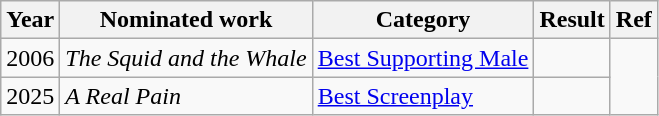<table class="wikitable">
<tr>
<th>Year</th>
<th>Nominated work</th>
<th>Category</th>
<th>Result</th>
<th>Ref</th>
</tr>
<tr>
<td>2006</td>
<td><em>The Squid and the Whale</em></td>
<td><a href='#'>Best Supporting Male</a></td>
<td></td>
</tr>
<tr>
<td>2025</td>
<td><em>A Real Pain</em></td>
<td><a href='#'>Best Screenplay</a></td>
<td></td>
</tr>
</table>
